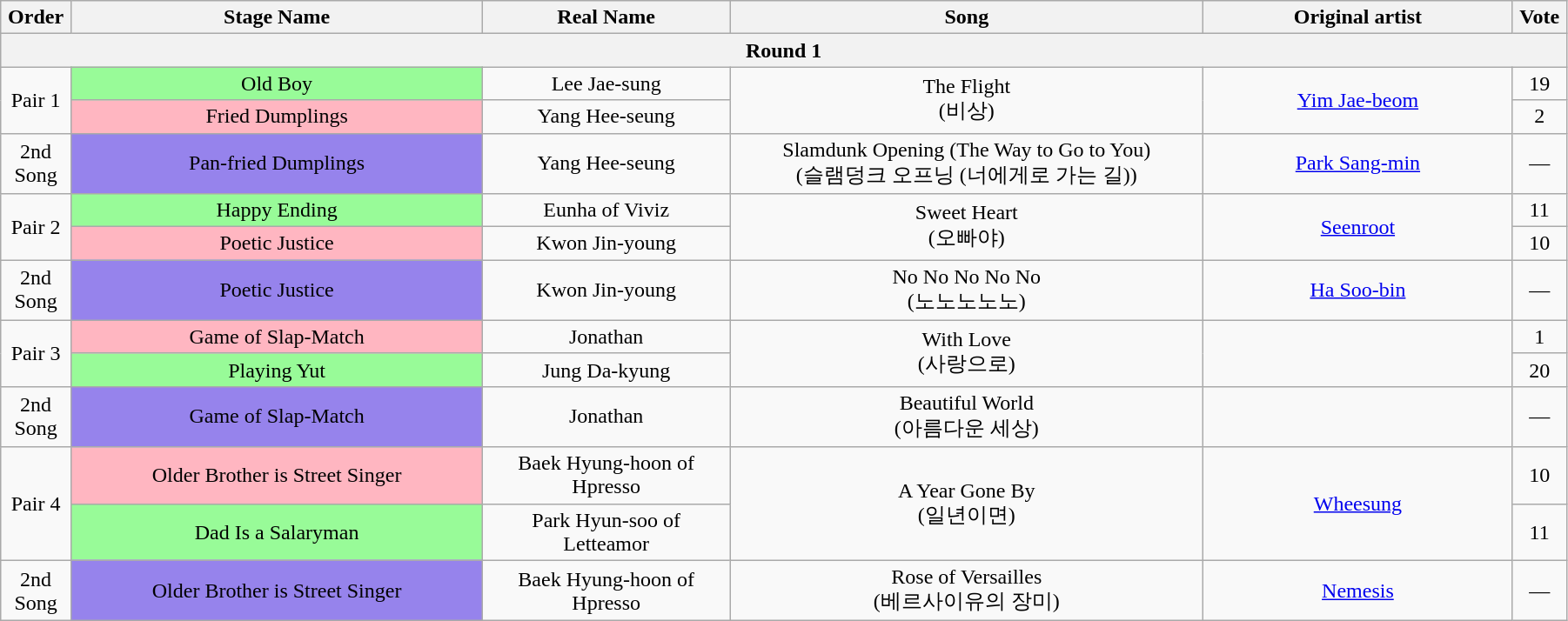<table class="wikitable" style="text-align:center; width:95%;">
<tr>
<th style="width:1%;">Order</th>
<th style="width:20%;">Stage Name</th>
<th style="width:12%;">Real Name</th>
<th style="width:23%;">Song</th>
<th style="width:15%;">Original artist</th>
<th style="width:1%;">Vote</th>
</tr>
<tr>
<th colspan=6>Round 1</th>
</tr>
<tr>
<td rowspan=2>Pair 1</td>
<td bgcolor="palegreen">Old Boy</td>
<td>Lee Jae-sung</td>
<td rowspan=2>The Flight<br>(비상)</td>
<td rowspan=2><a href='#'>Yim Jae-beom</a></td>
<td>19</td>
</tr>
<tr>
<td bgcolor="lightpink">Fried Dumplings</td>
<td>Yang Hee-seung</td>
<td>2</td>
</tr>
<tr>
<td>2nd Song</td>
<td bgcolor="#9683EC">Pan-fried Dumplings</td>
<td>Yang Hee-seung</td>
<td>Slamdunk Opening (The Way to Go to You)<br>(슬램덩크 오프닝 (너에게로 가는 길))</td>
<td><a href='#'>Park Sang-min</a></td>
<td>—</td>
</tr>
<tr>
<td rowspan=2>Pair 2</td>
<td bgcolor="palegreen">Happy Ending</td>
<td>Eunha of Viviz</td>
<td rowspan=2>Sweet Heart<br>(오빠야)</td>
<td rowspan=2><a href='#'>Seenroot</a></td>
<td>11</td>
</tr>
<tr>
<td bgcolor="lightpink">Poetic Justice</td>
<td>Kwon Jin-young</td>
<td>10</td>
</tr>
<tr>
<td>2nd Song</td>
<td bgcolor="#9683EC">Poetic Justice</td>
<td>Kwon Jin-young</td>
<td>No No No No No<br>(노노노노노)</td>
<td><a href='#'>Ha Soo-bin</a></td>
<td>—</td>
</tr>
<tr>
<td rowspan=2>Pair 3</td>
<td bgcolor="lightpink">Game of Slap-Match</td>
<td>Jonathan</td>
<td rowspan=2>With Love<br>(사랑으로)</td>
<td rowspan=2></td>
<td>1</td>
</tr>
<tr>
<td bgcolor="palegreen">Playing Yut</td>
<td>Jung Da-kyung</td>
<td>20</td>
</tr>
<tr>
<td>2nd Song</td>
<td bgcolor="#9683EC">Game of Slap-Match</td>
<td>Jonathan</td>
<td>Beautiful World<br>(아름다운 세상)</td>
<td></td>
<td>—</td>
</tr>
<tr>
<td rowspan=2>Pair 4</td>
<td bgcolor="lightpink">Older Brother is Street Singer</td>
<td>Baek Hyung-hoon of Hpresso</td>
<td rowspan=2>A Year Gone By<br>(일년이면)</td>
<td rowspan=2><a href='#'>Wheesung</a></td>
<td>10</td>
</tr>
<tr>
<td bgcolor="palegreen">Dad Is a Salaryman</td>
<td>Park Hyun-soo of Letteamor</td>
<td>11</td>
</tr>
<tr>
<td>2nd Song</td>
<td bgcolor="#9683EC">Older Brother is Street Singer</td>
<td>Baek Hyung-hoon of Hpresso</td>
<td>Rose of Versailles<br>(베르사이유의 장미)</td>
<td><a href='#'>Nemesis</a></td>
<td>—</td>
</tr>
</table>
